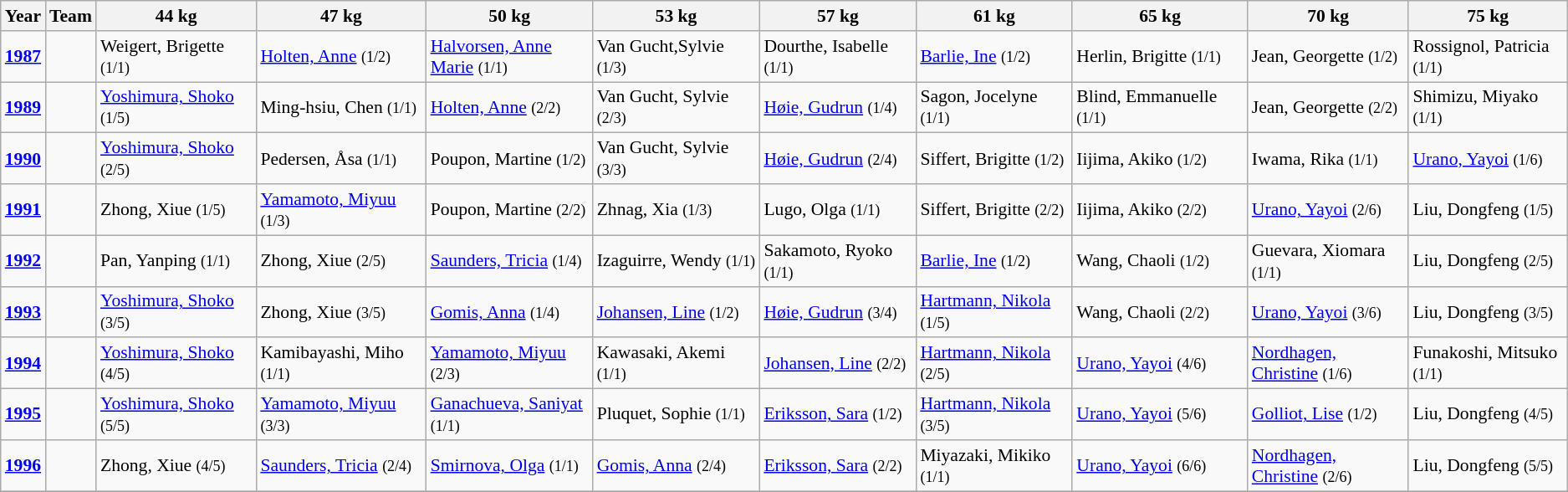<table class="wikitable sortable"  style="font-size: 90%">
<tr>
<th>Year</th>
<th>Team</th>
<th width=200>44 kg</th>
<th width=200>47 kg</th>
<th width=200>50 kg</th>
<th width=200>53 kg</th>
<th width=200>57 kg</th>
<th width=200>61 kg</th>
<th width=220>65 kg</th>
<th width=200>70 kg</th>
<th width=200>75 kg</th>
</tr>
<tr no>
<td><strong><a href='#'>1987</a></strong></td>
<td></td>
<td>  Weigert, Brigette <small>(1/1)</small></td>
<td> <a href='#'>Holten, Anne</a> <small>(1/2)</small></td>
<td> <a href='#'>Halvorsen, Anne Marie</a> <small>(1/1)</small></td>
<td> Van Gucht,Sylvie <small>(1/3)</small></td>
<td> Dourthe, Isabelle <small>(1/1)</small></td>
<td> <a href='#'>Barlie, Ine</a> <small>(1/2)</small></td>
<td> Herlin, Brigitte <small>(1/1)</small></td>
<td> Jean, Georgette <small>(1/2)</small></td>
<td> Rossignol, Patricia <small>(1/1)</small></td>
</tr>
<tr>
<td><strong><a href='#'>1989</a></strong></td>
<td></td>
<td> <a href='#'>Yoshimura, Shoko</a> <small>(1/5)</small></td>
<td>  Ming-hsiu, Chen <small>(1/1)</small></td>
<td> <a href='#'>Holten, Anne</a> <small>(2/2)</small></td>
<td> Van Gucht, Sylvie <small>(2/3)</small></td>
<td> <a href='#'>Høie, Gudrun</a> <small>(1/4)</small></td>
<td> Sagon, Jocelyne <small>(1/1)</small></td>
<td> Blind, Emmanuelle <small>(1/1)</small></td>
<td> Jean, Georgette <small>(2/2)</small></td>
<td> Shimizu, Miyako <small>(1/1)</small></td>
</tr>
<tr>
<td><strong><a href='#'>1990</a></strong></td>
<td></td>
<td> <a href='#'>Yoshimura, Shoko</a> <small>(2/5)</small></td>
<td> Pedersen, Åsa <small>(1/1)</small></td>
<td> Poupon, Martine <small>(1/2)</small></td>
<td> Van Gucht, Sylvie <small>(3/3)</small></td>
<td> <a href='#'>Høie, Gudrun</a> <small>(2/4)</small></td>
<td> Siffert, Brigitte <small>(1/2)</small></td>
<td> Iijima, Akiko <small>(1/2)</small></td>
<td> Iwama, Rika <small>(1/1)</small></td>
<td> <a href='#'>Urano, Yayoi</a> <small>(1/6)</small></td>
</tr>
<tr>
<td><strong><a href='#'>1991</a></strong></td>
<td></td>
<td> Zhong, Xiue <small>(1/5)</small></td>
<td> <a href='#'>Yamamoto, Miyuu</a> <small>(1/3)</small></td>
<td> Poupon, Martine <small>(2/2)</small></td>
<td> Zhnag, Xia <small>(1/3)</small></td>
<td> Lugo, Olga <small>(1/1)</small></td>
<td> Siffert, Brigitte <small>(2/2)</small></td>
<td> Iijima, Akiko <small>(2/2)</small></td>
<td> <a href='#'>Urano, Yayoi</a> <small>(2/6)</small></td>
<td> Liu, Dongfeng <small>(1/5)</small></td>
</tr>
<tr>
<td><strong><a href='#'>1992</a></strong></td>
<td></td>
<td> Pan, Yanping <small>(1/1)</small></td>
<td> Zhong, Xiue <small>(2/5)</small></td>
<td> <a href='#'>Saunders, Tricia</a> <small>(1/4)</small></td>
<td> Izaguirre, Wendy <small>(1/1)</small></td>
<td> Sakamoto, Ryoko <small>(1/1)</small></td>
<td> <a href='#'>Barlie, Ine</a> <small>(1/2)</small></td>
<td> Wang, Chaoli <small>(1/2)</small></td>
<td>  Guevara, Xiomara <small>(1/1)</small></td>
<td> Liu, Dongfeng <small>(2/5)</small></td>
</tr>
<tr>
<td><strong><a href='#'>1993</a></strong></td>
<td></td>
<td> <a href='#'>Yoshimura, Shoko</a> <small>(3/5)</small></td>
<td> Zhong, Xiue <small>(3/5)</small></td>
<td> <a href='#'>Gomis, Anna</a> <small>(1/4)</small></td>
<td> <a href='#'>Johansen, Line</a> <small>(1/2)</small></td>
<td> <a href='#'>Høie, Gudrun</a> <small>(3/4)</small></td>
<td> <a href='#'>Hartmann, Nikola</a> <small>(1/5)</small></td>
<td> Wang, Chaoli <small>(2/2)</small></td>
<td> <a href='#'>Urano, Yayoi</a> <small>(3/6)</small></td>
<td> Liu, Dongfeng <small>(3/5)</small></td>
</tr>
<tr>
<td><strong><a href='#'>1994</a></strong></td>
<td></td>
<td> <a href='#'>Yoshimura, Shoko</a> <small>(4/5)</small></td>
<td> Kamibayashi, Miho <small>(1/1)</small></td>
<td> <a href='#'>Yamamoto, Miyuu</a> <small>(2/3)</small></td>
<td> Kawasaki, Akemi <small>(1/1)</small></td>
<td> <a href='#'>Johansen, Line</a> <small>(2/2)</small></td>
<td> <a href='#'>Hartmann, Nikola</a> <small>(2/5)</small></td>
<td> <a href='#'>Urano, Yayoi</a> <small>(4/6)</small></td>
<td> <a href='#'>Nordhagen, Christine</a> <small>(1/6)</small></td>
<td> Funakoshi, Mitsuko <small>(1/1)</small></td>
</tr>
<tr>
<td><strong><a href='#'>1995</a></strong></td>
<td></td>
<td> <a href='#'>Yoshimura, Shoko</a> <small>(5/5)</small></td>
<td> <a href='#'>Yamamoto, Miyuu</a> <small>(3/3)</small></td>
<td> <a href='#'>Ganachueva, Saniyat</a> <small>(1/1)</small></td>
<td> Pluquet, Sophie <small>(1/1)</small></td>
<td> <a href='#'>Eriksson, Sara</a> <small>(1/2)</small></td>
<td> <a href='#'>Hartmann, Nikola</a> <small>(3/5)</small></td>
<td> <a href='#'>Urano, Yayoi</a> <small>(5/6)</small></td>
<td> <a href='#'>Golliot, Lise</a> <small>(1/2)</small></td>
<td> Liu, Dongfeng <small>(4/5)</small></td>
</tr>
<tr>
<td><strong><a href='#'>1996</a></strong></td>
<td></td>
<td> Zhong, Xiue <small>(4/5)</small></td>
<td> <a href='#'>Saunders, Tricia</a> <small>(2/4)</small></td>
<td> <a href='#'>Smirnova, Olga</a> <small>(1/1)</small></td>
<td> <a href='#'>Gomis, Anna</a> <small>(2/4)</small></td>
<td> <a href='#'>Eriksson, Sara</a> <small>(2/2)</small></td>
<td> Miyazaki, Mikiko <small>(1/1)</small></td>
<td> <a href='#'>Urano, Yayoi</a> <small>(6/6)</small></td>
<td> <a href='#'>Nordhagen, Christine</a> <small>(2/6)</small></td>
<td> Liu, Dongfeng <small>(5/5)</small></td>
</tr>
<tr>
</tr>
</table>
